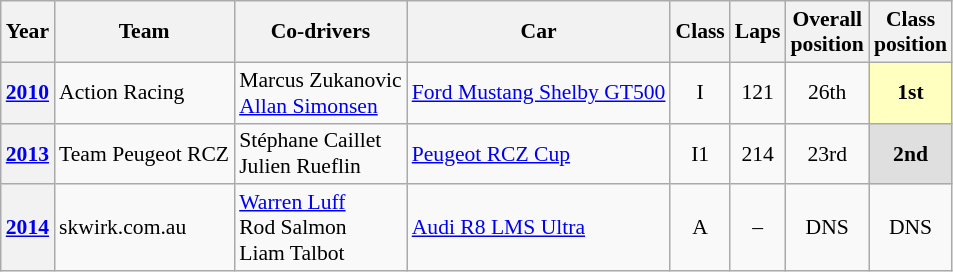<table class="wikitable" style="text-align:center; font-size:90%">
<tr>
<th>Year</th>
<th>Team</th>
<th>Co-drivers</th>
<th>Car</th>
<th>Class</th>
<th>Laps</th>
<th>Overall<br>position</th>
<th>Class<br>position</th>
</tr>
<tr>
<th><a href='#'>2010</a></th>
<td align="left"> Action Racing</td>
<td align="left"> Marcus Zukanovic<br> <a href='#'>Allan Simonsen</a></td>
<td align="left"><a href='#'>Ford Mustang Shelby GT500</a></td>
<td>I</td>
<td>121</td>
<td>26th</td>
<td style="background:#FFFFBF;"><strong>1st</strong></td>
</tr>
<tr>
<th><a href='#'>2013</a></th>
<td align="left"> Team Peugeot RCZ</td>
<td align="left"> Stéphane Caillet<br> Julien Rueflin</td>
<td align="left"><a href='#'>Peugeot RCZ Cup</a></td>
<td>I1</td>
<td>214</td>
<td>23rd</td>
<td style="background:#dfdfdf;"><strong>2nd</strong></td>
</tr>
<tr>
<th><a href='#'>2014</a></th>
<td align="left"> skwirk.com.au</td>
<td align="left"> <a href='#'>Warren Luff</a><br> Rod Salmon<br> Liam Talbot</td>
<td align="left"><a href='#'>Audi R8 LMS Ultra</a></td>
<td>A</td>
<td>–</td>
<td>DNS</td>
<td>DNS</td>
</tr>
</table>
